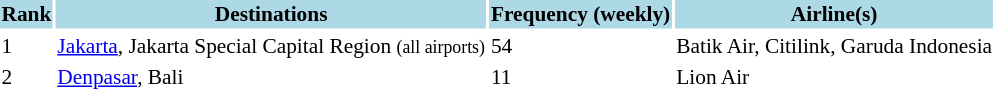<table class="sortable" style="font-size:89%; align=center;">
<tr style="background:lightblue;">
<th>Rank</th>
<th>Destinations</th>
<th>Frequency (weekly)</th>
<th>Airline(s)</th>
</tr>
<tr>
<td>1</td>
<td> <a href='#'>Jakarta</a>, Jakarta Special Capital Region <small>(all airports)</small></td>
<td>54</td>
<td>Batik Air, Citilink, Garuda Indonesia</td>
</tr>
<tr>
<td>2</td>
<td> <a href='#'>Denpasar</a>, Bali</td>
<td>11</td>
<td>Lion Air</td>
</tr>
</table>
